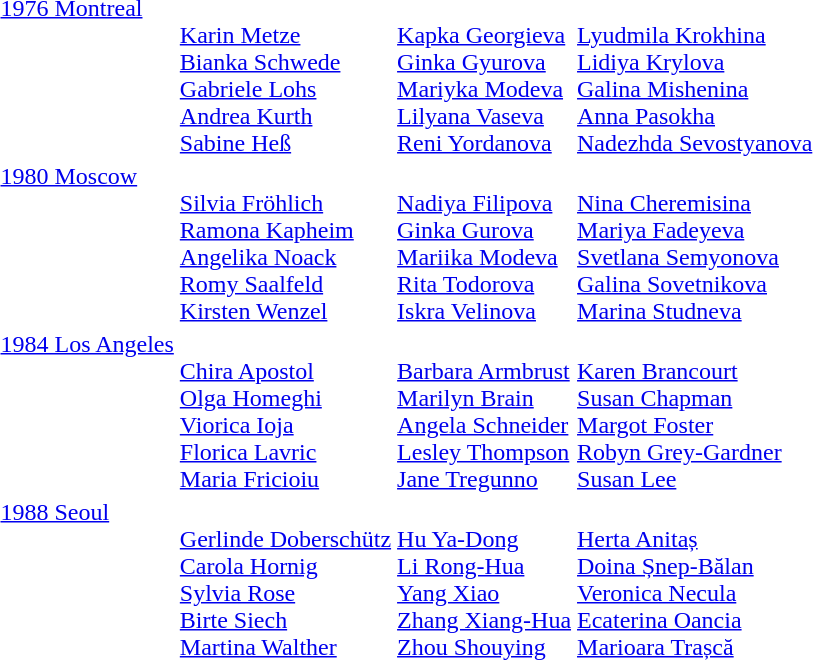<table>
<tr valign="top">
<td><a href='#'>1976 Montreal</a><br></td>
<td><br><a href='#'>Karin Metze</a><br><a href='#'>Bianka Schwede</a><br><a href='#'>Gabriele Lohs</a><br><a href='#'>Andrea Kurth</a><br><a href='#'>Sabine Heß</a></td>
<td><br><a href='#'>Kapka Georgieva</a><br><a href='#'>Ginka Gyurova</a><br><a href='#'>Mariyka Modeva</a><br><a href='#'>Lilyana Vaseva</a><br><a href='#'>Reni Yordanova</a></td>
<td><br><a href='#'>Lyudmila Krokhina</a><br><a href='#'>Lidiya Krylova</a><br><a href='#'>Galina Mishenina</a><br><a href='#'>Anna Pasokha</a><br><a href='#'>Nadezhda Sevostyanova</a></td>
</tr>
<tr valign="top">
<td><a href='#'>1980 Moscow</a><br></td>
<td><br><a href='#'>Silvia Fröhlich</a><br><a href='#'>Ramona Kapheim</a><br><a href='#'>Angelika Noack</a><br><a href='#'>Romy Saalfeld</a><br><a href='#'>Kirsten Wenzel</a></td>
<td><br><a href='#'>Nadiya Filipova</a><br><a href='#'>Ginka Gurova</a><br><a href='#'>Mariika Modeva</a><br><a href='#'>Rita Todorova</a><br><a href='#'>Iskra Velinova</a></td>
<td><br><a href='#'>Nina Cheremisina</a><br><a href='#'>Mariya Fadeyeva</a><br><a href='#'>Svetlana Semyonova</a><br><a href='#'>Galina Sovetnikova</a><br><a href='#'>Marina Studneva</a></td>
</tr>
<tr valign="top">
<td><a href='#'>1984 Los Angeles</a><br></td>
<td><br><a href='#'>Chira Apostol</a><br><a href='#'>Olga Homeghi</a><br><a href='#'>Viorica Ioja</a><br><a href='#'>Florica Lavric</a><br><a href='#'>Maria Fricioiu</a></td>
<td><br><a href='#'>Barbara Armbrust</a><br><a href='#'>Marilyn Brain</a><br><a href='#'>Angela Schneider</a><br><a href='#'>Lesley Thompson</a><br><a href='#'>Jane Tregunno</a></td>
<td><br><a href='#'>Karen Brancourt</a><br><a href='#'>Susan Chapman</a><br><a href='#'>Margot Foster</a><br><a href='#'>Robyn Grey-Gardner</a><br><a href='#'>Susan Lee</a></td>
</tr>
<tr valign="top">
<td><a href='#'>1988 Seoul</a><br></td>
<td><br><a href='#'>Gerlinde Doberschütz</a><br><a href='#'>Carola Hornig</a><br><a href='#'>Sylvia Rose</a><br><a href='#'>Birte Siech</a><br><a href='#'>Martina Walther</a></td>
<td><br><a href='#'>Hu Ya-Dong</a><br><a href='#'>Li Rong-Hua</a><br><a href='#'>Yang Xiao</a><br><a href='#'>Zhang Xiang-Hua</a><br><a href='#'>Zhou Shouying</a></td>
<td><br><a href='#'>Herta Anitaș</a><br><a href='#'>Doina Șnep-Bălan</a><br><a href='#'>Veronica Necula</a><br><a href='#'>Ecaterina Oancia</a><br><a href='#'>Marioara Trașcă</a></td>
</tr>
</table>
